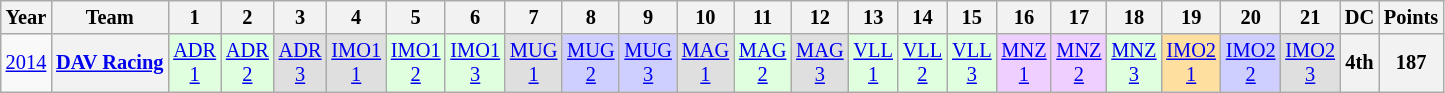<table class="wikitable" style="text-align:center; font-size:85%">
<tr>
<th>Year</th>
<th>Team</th>
<th>1</th>
<th>2</th>
<th>3</th>
<th>4</th>
<th>5</th>
<th>6</th>
<th>7</th>
<th>8</th>
<th>9</th>
<th>10</th>
<th>11</th>
<th>12</th>
<th>13</th>
<th>14</th>
<th>15</th>
<th>16</th>
<th>17</th>
<th>18</th>
<th>19</th>
<th>20</th>
<th>21</th>
<th>DC</th>
<th>Points</th>
</tr>
<tr>
<td><a href='#'>2014</a></td>
<th nowrap><a href='#'>DAV Racing</a></th>
<td style="background:#DFFFDF;"><a href='#'>ADR<br>1</a><br></td>
<td style="background:#DFFFDF;"><a href='#'>ADR<br>2</a><br></td>
<td style="background:#DFDFDF;"><a href='#'>ADR<br>3</a><br></td>
<td style="background:#DFDFDF;"><a href='#'>IMO1<br>1</a><br></td>
<td style="background:#DFFFDF;"><a href='#'>IMO1<br>2</a><br></td>
<td style="background:#DFFFDF;"><a href='#'>IMO1<br>3</a><br></td>
<td style="background:#DFDFDF;"><a href='#'>MUG<br>1</a><br></td>
<td style="background:#CFCFFF;"><a href='#'>MUG<br>2</a><br></td>
<td style="background:#CFCFFF;"><a href='#'>MUG<br>3</a><br></td>
<td style="background:#DFDFDF;"><a href='#'>MAG<br>1</a><br></td>
<td style="background:#DFFFDF;"><a href='#'>MAG<br>2</a><br></td>
<td style="background:#DFDFDF;"><a href='#'>MAG<br>3</a><br></td>
<td style="background:#DFFFDF;"><a href='#'>VLL<br>1</a><br></td>
<td style="background:#DFFFDF;"><a href='#'>VLL<br>2</a><br></td>
<td style="background:#DFFFDF;"><a href='#'>VLL<br>3</a><br></td>
<td style="background:#EFCFFF;"><a href='#'>MNZ<br>1</a><br></td>
<td style="background:#EFCFFF;"><a href='#'>MNZ<br>2</a><br></td>
<td style="background:#DFFFDF;"><a href='#'>MNZ<br>3</a><br></td>
<td style="background:#FFDF9F;"><a href='#'>IMO2<br>1</a><br></td>
<td style="background:#CFCFFF;"><a href='#'>IMO2<br>2</a><br></td>
<td style="background:#DFDFDF;"><a href='#'>IMO2<br>3</a><br></td>
<th>4th</th>
<th>187</th>
</tr>
</table>
